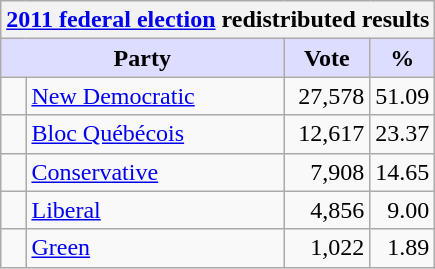<table class="wikitable">
<tr>
<th colspan="4"><a href='#'>2011 federal election</a> redistributed results</th>
</tr>
<tr>
<th style="background:#ddf; width:130px;" colspan="2">Party</th>
<th style="background:#ddf; width:50px;">Vote</th>
<th style="background:#ddf; width:30px;">%</th>
</tr>
<tr>
<td> </td>
<td><a href='#'>New Democratic</a></td>
<td align=right>27,578</td>
<td align=right>51.09</td>
</tr>
<tr>
<td> </td>
<td><a href='#'>Bloc Québécois</a></td>
<td align=right>12,617</td>
<td align=right>23.37</td>
</tr>
<tr>
<td> </td>
<td><a href='#'>Conservative</a></td>
<td align=right>7,908</td>
<td align=right>14.65</td>
</tr>
<tr>
<td> </td>
<td><a href='#'>Liberal</a></td>
<td align=right>4,856</td>
<td align=right>9.00</td>
</tr>
<tr>
<td> </td>
<td><a href='#'>Green</a></td>
<td align=right>1,022</td>
<td align=right>1.89</td>
</tr>
</table>
